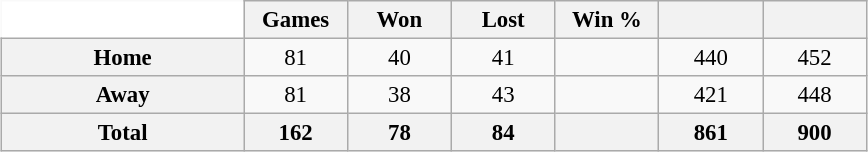<table class="wikitable" style="font-size:95%; text-align:center; width:38em; border:0;margin: 0.5em auto;">
<tr>
<td width="28%" style="background:#fff;border:0;"></td>
<th width="12%">Games</th>
<th width="12%">Won</th>
<th width="12%">Lost</th>
<th width="12%">Win %</th>
<th width="12%"></th>
<th width="12%"></th>
</tr>
<tr>
<th>Home</th>
<td>81</td>
<td>40</td>
<td>41</td>
<td></td>
<td>440</td>
<td>452</td>
</tr>
<tr>
<th>Away</th>
<td>81</td>
<td>38</td>
<td>43</td>
<td></td>
<td>421</td>
<td>448</td>
</tr>
<tr>
<th>Total</th>
<th>162</th>
<th>78</th>
<th>84</th>
<th></th>
<th>861</th>
<th>900</th>
</tr>
</table>
